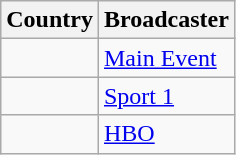<table class="wikitable">
<tr>
<th align=center>Country</th>
<th align=center>Broadcaster</th>
</tr>
<tr>
<td></td>
<td><a href='#'>Main Event</a></td>
</tr>
<tr>
<td></td>
<td><a href='#'>Sport 1</a></td>
</tr>
<tr>
<td></td>
<td><a href='#'>HBO</a></td>
</tr>
</table>
